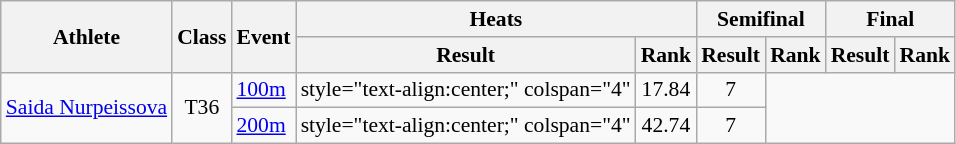<table class=wikitable style="font-size:90%">
<tr>
<th rowspan="2">Athlete</th>
<th rowspan="2">Class</th>
<th rowspan="2">Event</th>
<th colspan="2">Heats</th>
<th colspan="2">Semifinal</th>
<th colspan="2">Final</th>
</tr>
<tr>
<th>Result</th>
<th>Rank</th>
<th>Result</th>
<th>Rank</th>
<th>Result</th>
<th>Rank</th>
</tr>
<tr>
<td rowspan="2"><a href='#'>Saida Nurpeissova</a></td>
<td rowspan="2" style="text-align:center;">T36</td>
<td><a href='#'>100m</a></td>
<td>style="text-align:center;" colspan="4" </td>
<td style="text-align:center;">17.84</td>
<td style="text-align:center;">7</td>
</tr>
<tr>
<td><a href='#'>200m</a></td>
<td>style="text-align:center;" colspan="4" </td>
<td style="text-align:center;">42.74</td>
<td style="text-align:center;">7</td>
</tr>
</table>
